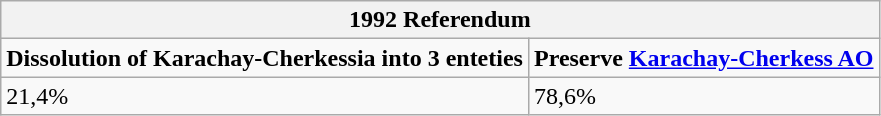<table class="wikitable">
<tr>
<th colspan="2">1992 Referendum</th>
</tr>
<tr>
<td><strong>Dissolution of Karachay-Cherkessia into 3 enteties</strong></td>
<td><strong>Preserve <a href='#'>Karachay-Cherkess AO</a></strong></td>
</tr>
<tr>
<td>21,4%</td>
<td>78,6%</td>
</tr>
</table>
